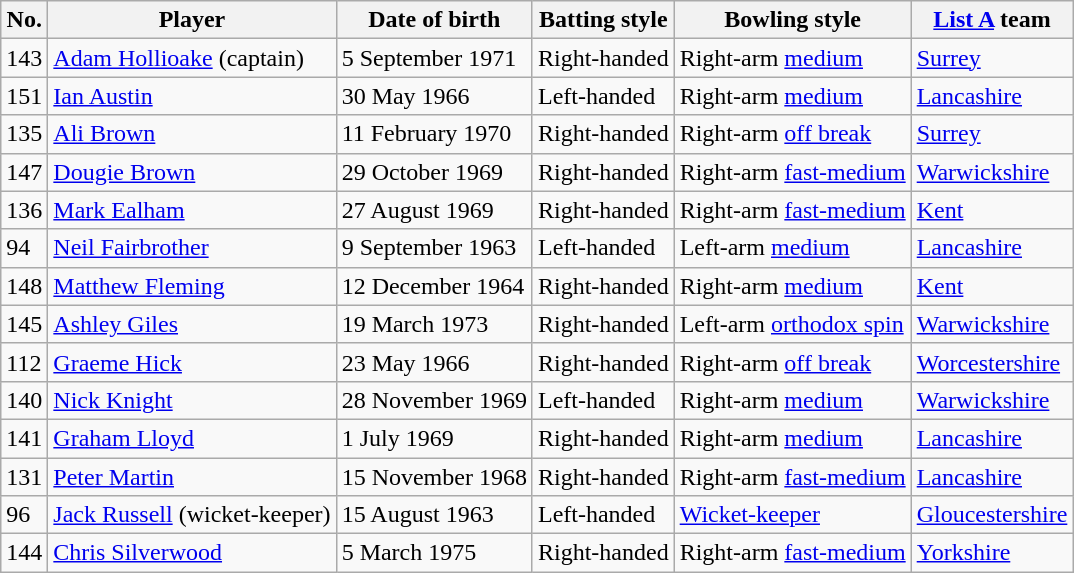<table class="wikitable">
<tr>
<th>No.</th>
<th>Player</th>
<th>Date of birth</th>
<th>Batting style</th>
<th>Bowling style</th>
<th><a href='#'>List A</a> team</th>
</tr>
<tr>
<td>143</td>
<td><a href='#'>Adam Hollioake</a> (captain)</td>
<td>5 September 1971</td>
<td>Right-handed</td>
<td>Right-arm <a href='#'>medium</a></td>
<td><a href='#'>Surrey</a></td>
</tr>
<tr>
<td>151</td>
<td><a href='#'>Ian Austin</a></td>
<td>30 May 1966</td>
<td>Left-handed</td>
<td>Right-arm <a href='#'>medium</a></td>
<td><a href='#'>Lancashire</a></td>
</tr>
<tr>
<td>135</td>
<td><a href='#'>Ali Brown</a></td>
<td>11 February 1970</td>
<td>Right-handed</td>
<td>Right-arm <a href='#'>off break</a></td>
<td><a href='#'>Surrey</a></td>
</tr>
<tr>
<td>147</td>
<td><a href='#'>Dougie Brown</a></td>
<td>29 October 1969</td>
<td>Right-handed</td>
<td>Right-arm <a href='#'>fast-medium</a></td>
<td><a href='#'>Warwickshire</a></td>
</tr>
<tr>
<td>136</td>
<td><a href='#'>Mark Ealham</a></td>
<td>27 August 1969</td>
<td>Right-handed</td>
<td>Right-arm <a href='#'>fast-medium</a></td>
<td><a href='#'>Kent</a></td>
</tr>
<tr>
<td>94</td>
<td><a href='#'>Neil Fairbrother</a></td>
<td>9 September 1963</td>
<td>Left-handed</td>
<td>Left-arm <a href='#'>medium</a></td>
<td><a href='#'>Lancashire</a></td>
</tr>
<tr>
<td>148</td>
<td><a href='#'>Matthew Fleming</a></td>
<td>12 December 1964</td>
<td>Right-handed</td>
<td>Right-arm <a href='#'>medium</a></td>
<td><a href='#'>Kent</a></td>
</tr>
<tr>
<td>145</td>
<td><a href='#'>Ashley Giles</a></td>
<td>19 March 1973</td>
<td>Right-handed</td>
<td>Left-arm <a href='#'>orthodox spin</a></td>
<td><a href='#'>Warwickshire</a></td>
</tr>
<tr>
<td>112</td>
<td><a href='#'>Graeme Hick</a></td>
<td>23 May 1966</td>
<td>Right-handed</td>
<td>Right-arm <a href='#'>off break</a></td>
<td><a href='#'>Worcestershire</a></td>
</tr>
<tr>
<td>140</td>
<td><a href='#'>Nick Knight</a></td>
<td>28 November 1969</td>
<td>Left-handed</td>
<td>Right-arm <a href='#'>medium</a></td>
<td><a href='#'>Warwickshire</a></td>
</tr>
<tr>
<td>141</td>
<td><a href='#'>Graham Lloyd</a></td>
<td>1 July 1969</td>
<td>Right-handed</td>
<td>Right-arm <a href='#'>medium</a></td>
<td><a href='#'>Lancashire</a></td>
</tr>
<tr>
<td>131</td>
<td><a href='#'>Peter Martin</a></td>
<td>15 November 1968</td>
<td>Right-handed</td>
<td>Right-arm <a href='#'>fast-medium</a></td>
<td><a href='#'>Lancashire</a></td>
</tr>
<tr>
<td>96</td>
<td><a href='#'>Jack Russell</a> (wicket-keeper)</td>
<td>15 August 1963</td>
<td>Left-handed</td>
<td><a href='#'>Wicket-keeper</a></td>
<td><a href='#'>Gloucestershire</a></td>
</tr>
<tr>
<td>144</td>
<td><a href='#'>Chris Silverwood</a></td>
<td>5 March 1975</td>
<td>Right-handed</td>
<td>Right-arm <a href='#'>fast-medium</a></td>
<td><a href='#'>Yorkshire</a></td>
</tr>
</table>
